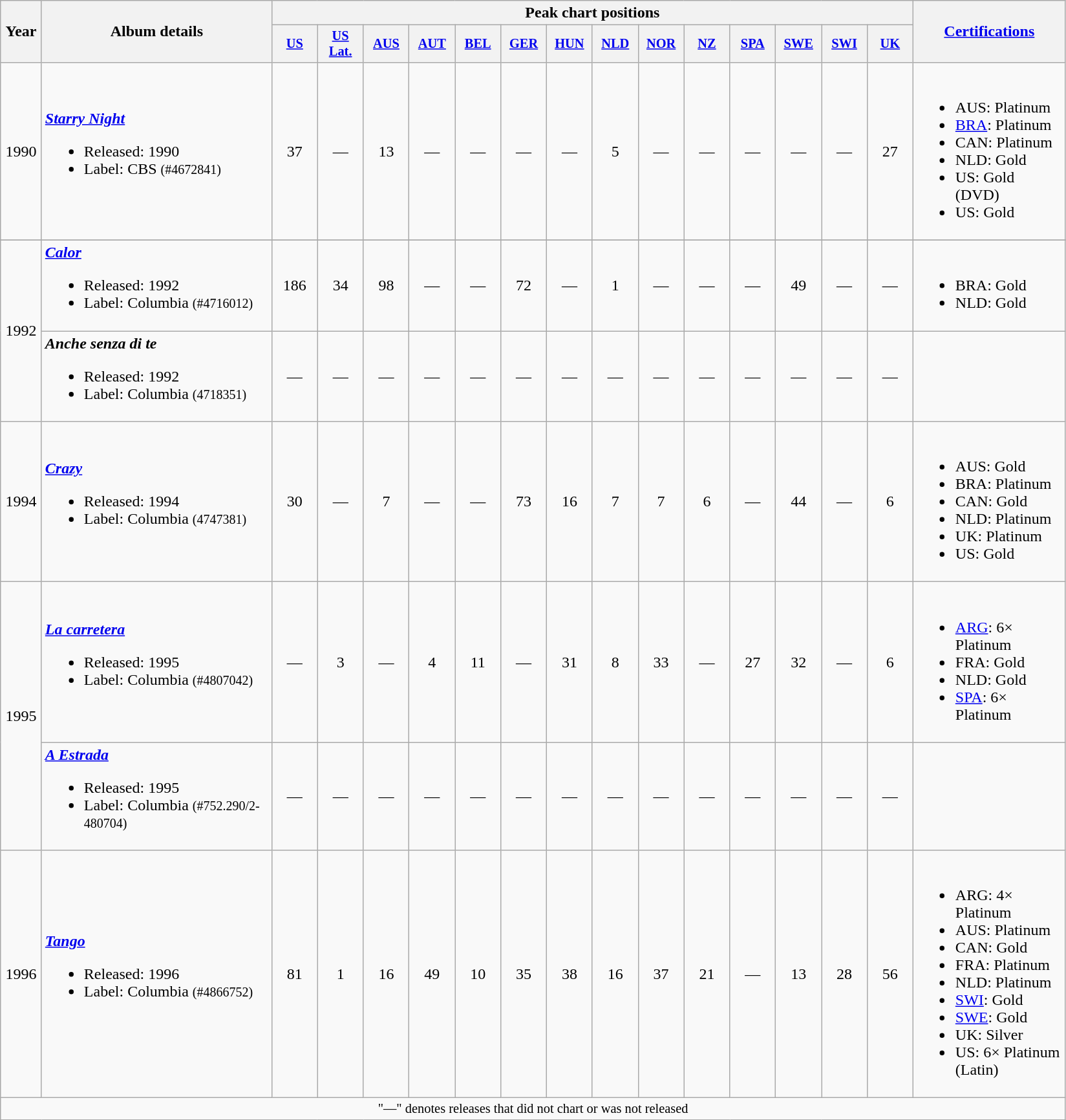<table class="wikitable" style="text-align:center;">
<tr>
<th rowspan="2" style="width:35px;">Year</th>
<th rowspan="2" style="width:230px;">Album details</th>
<th colspan="14">Peak chart positions</th>
<th rowspan="2" style="width:150px;"><a href='#'>Certifications</a></th>
</tr>
<tr>
<th style="width:3em;font-size:85%"><a href='#'>US</a><br></th>
<th style="width:3em;font-size:85%"><a href='#'>US Lat.</a><br></th>
<th style="width:3em;font-size:85%"><a href='#'>AUS</a><br></th>
<th style="width:3em;font-size:85%"><a href='#'>AUT</a><br></th>
<th style="width:3em;font-size:85%"><a href='#'>BEL</a><br></th>
<th style="width:3em;font-size:85%"><a href='#'>GER</a><br></th>
<th style="width:3em;font-size:85%"><a href='#'>HUN</a><br></th>
<th style="width:3em;font-size:85%"><a href='#'>NLD</a><br></th>
<th style="width:3em;font-size:85%"><a href='#'>NOR</a><br></th>
<th style="width:3em;font-size:85%"><a href='#'>NZ</a><br></th>
<th style="width:3em;font-size:85%"><a href='#'>SPA</a><br></th>
<th style="width:3em;font-size:85%"><a href='#'>SWE</a><br></th>
<th style="width:3em;font-size:85%"><a href='#'>SWI</a><br></th>
<th style="width:3em;font-size:85%"><a href='#'>UK</a><br></th>
</tr>
<tr>
<td>1990</td>
<td align="left"><strong><em><a href='#'>Starry Night</a></em></strong><br><ul><li>Released: 1990</li><li>Label: CBS <small>(#4672841)</small></li></ul></td>
<td>37</td>
<td>—</td>
<td>13</td>
<td>—</td>
<td>—</td>
<td>—</td>
<td>—</td>
<td>5</td>
<td>—</td>
<td>—</td>
<td>—</td>
<td>—</td>
<td>—</td>
<td>27</td>
<td align=left><br><ul><li>AUS: Platinum</li><li><a href='#'>BRA</a>: Platinum</li><li>CAN: Platinum</li><li>NLD: Gold</li><li>US: Gold (DVD)</li><li>US: Gold</li></ul></td>
</tr>
<tr>
</tr>
<tr>
<td rowspan="2">1992</td>
<td align="left"><strong><em><a href='#'>Calor</a></em></strong><br><ul><li>Released: 1992</li><li>Label: Columbia <small>(#4716012)</small></li></ul></td>
<td>186</td>
<td>34</td>
<td>98</td>
<td>—</td>
<td>—</td>
<td>72</td>
<td>—</td>
<td>1</td>
<td>—</td>
<td>—</td>
<td>—</td>
<td>49</td>
<td>—</td>
<td>—</td>
<td align=left><br><ul><li>BRA: Gold</li><li>NLD: Gold</li></ul></td>
</tr>
<tr>
<td align="left"><strong><em>Anche senza di te</em></strong><br><ul><li>Released: 1992</li><li>Label: Columbia <small>(4718351)</small></li></ul></td>
<td>—</td>
<td>—</td>
<td>—</td>
<td>—</td>
<td>—</td>
<td>—</td>
<td>—</td>
<td>—</td>
<td>—</td>
<td>—</td>
<td>—</td>
<td>—</td>
<td>—</td>
<td>—</td>
<td align=left></td>
</tr>
<tr>
<td>1994</td>
<td align="left"><strong><em><a href='#'>Crazy</a></em></strong><br><ul><li>Released: 1994</li><li>Label: Columbia <small>(4747381)</small></li></ul></td>
<td>30</td>
<td>—</td>
<td>7</td>
<td>—</td>
<td>—</td>
<td>73</td>
<td>16</td>
<td>7</td>
<td>7</td>
<td>6</td>
<td>—</td>
<td>44</td>
<td>—</td>
<td>6</td>
<td align=left><br><ul><li>AUS: Gold</li><li>BRA: Platinum</li><li>CAN: Gold</li><li>NLD: Platinum</li><li>UK: Platinum</li><li>US: Gold</li></ul></td>
</tr>
<tr>
<td rowspan="2">1995</td>
<td align="left"><strong><em><a href='#'>La carretera</a></em></strong><br><ul><li>Released: 1995</li><li>Label: Columbia <small>(#4807042)</small></li></ul></td>
<td>—</td>
<td>3</td>
<td>—</td>
<td>4</td>
<td>11</td>
<td>—</td>
<td>31</td>
<td>8</td>
<td>33</td>
<td>—</td>
<td>27</td>
<td>32</td>
<td>—</td>
<td>6</td>
<td align=left><br><ul><li><a href='#'>ARG</a>: 6× Platinum</li><li>FRA: Gold</li><li>NLD: Gold</li><li><a href='#'>SPA</a>: 6× Platinum</li></ul></td>
</tr>
<tr>
<td align="left"><strong><em><a href='#'>A Estrada</a></em></strong><br><ul><li>Released: 1995</li><li>Label: Columbia <small>(#752.290/2-480704)</small></li></ul></td>
<td>—</td>
<td>—</td>
<td>—</td>
<td>—</td>
<td>—</td>
<td>—</td>
<td>—</td>
<td>—</td>
<td>—</td>
<td>—</td>
<td>—</td>
<td>—</td>
<td>—</td>
<td>—</td>
<td align=left></td>
</tr>
<tr>
<td>1996</td>
<td align="left"><strong><em><a href='#'>Tango</a></em></strong><br><ul><li>Released: 1996</li><li>Label: Columbia <small>(#4866752)</small></li></ul></td>
<td>81</td>
<td>1</td>
<td>16</td>
<td>49</td>
<td>10</td>
<td>35</td>
<td>38</td>
<td>16</td>
<td>37</td>
<td>21</td>
<td>—</td>
<td>13</td>
<td>28</td>
<td>56</td>
<td align=left><br><ul><li>ARG: 4× Platinum</li><li>AUS: Platinum</li><li>CAN: Gold</li><li>FRA: Platinum</li><li>NLD: Platinum</li><li><a href='#'>SWI</a>: Gold</li><li><a href='#'>SWE</a>: Gold</li><li>UK: Silver</li><li>US: 6× Platinum (Latin)</li></ul></td>
</tr>
<tr>
<td colspan="18" style="text-align:center; font-size:85%;">"—" denotes releases that did not chart or was not released</td>
</tr>
</table>
